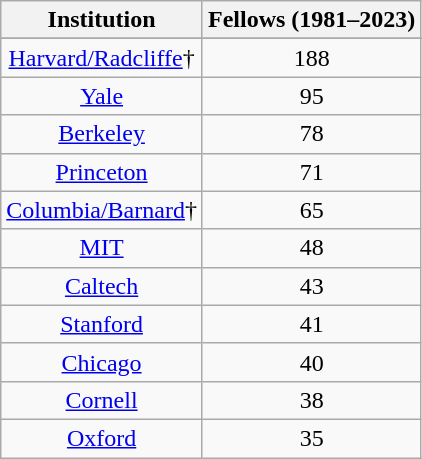<table class="wikitable sortable">
<tr>
<th>Institution</th>
<th data-sort-type="number">Fellows (1981–2023)</th>
</tr>
<tr>
</tr>
<tr>
<td align="center"><a href='#'>Harvard/Radcliffe</a>†</td>
<td align="center">188</td>
</tr>
<tr>
<td align="center"><a href='#'>Yale</a></td>
<td align="center">95</td>
</tr>
<tr>
<td align="center"><a href='#'>Berkeley</a></td>
<td align="center">78</td>
</tr>
<tr>
<td align="center"><a href='#'>Princeton</a></td>
<td align="center">71</td>
</tr>
<tr>
<td align="center"><a href='#'>Columbia/Barnard</a>†</td>
<td align="center">65</td>
</tr>
<tr>
<td align="center"><a href='#'>MIT</a></td>
<td align="center">48</td>
</tr>
<tr>
<td align="center"><a href='#'>Caltech</a></td>
<td align="center">43</td>
</tr>
<tr>
<td align="center"><a href='#'>Stanford</a></td>
<td align="center">41</td>
</tr>
<tr>
<td align="center"><a href='#'>Chicago</a></td>
<td align="center">40</td>
</tr>
<tr>
<td align="center"><a href='#'>Cornell</a></td>
<td align="center">38</td>
</tr>
<tr>
<td align="center"><a href='#'>Oxford</a></td>
<td align="center">35</td>
</tr>
</table>
